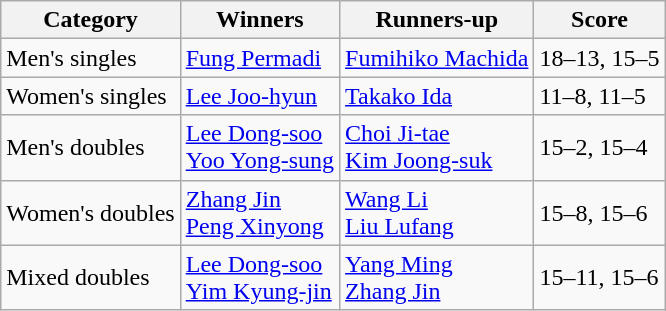<table class="wikitable">
<tr>
<th>Category</th>
<th>Winners</th>
<th>Runners-up</th>
<th>Score</th>
</tr>
<tr>
<td>Men's singles</td>
<td> <a href='#'>Fung Permadi</a></td>
<td> <a href='#'>Fumihiko Machida</a></td>
<td>18–13, 15–5</td>
</tr>
<tr>
<td>Women's singles</td>
<td> <a href='#'>Lee Joo-hyun</a></td>
<td> <a href='#'>Takako Ida</a></td>
<td>11–8, 11–5</td>
</tr>
<tr>
<td>Men's doubles</td>
<td> <a href='#'>Lee Dong-soo</a><br> <a href='#'>Yoo Yong-sung</a></td>
<td> <a href='#'>Choi Ji-tae</a><br> <a href='#'>Kim Joong-suk</a></td>
<td>15–2, 15–4</td>
</tr>
<tr>
<td>Women's doubles</td>
<td> <a href='#'>Zhang Jin</a><br> <a href='#'>Peng Xinyong</a></td>
<td> <a href='#'>Wang Li</a><br> <a href='#'>Liu Lufang</a></td>
<td>15–8, 15–6</td>
</tr>
<tr>
<td>Mixed doubles</td>
<td> <a href='#'>Lee Dong-soo</a><br> <a href='#'>Yim Kyung-jin</a></td>
<td> <a href='#'>Yang Ming</a><br> <a href='#'>Zhang Jin</a></td>
<td>15–11, 15–6</td>
</tr>
</table>
